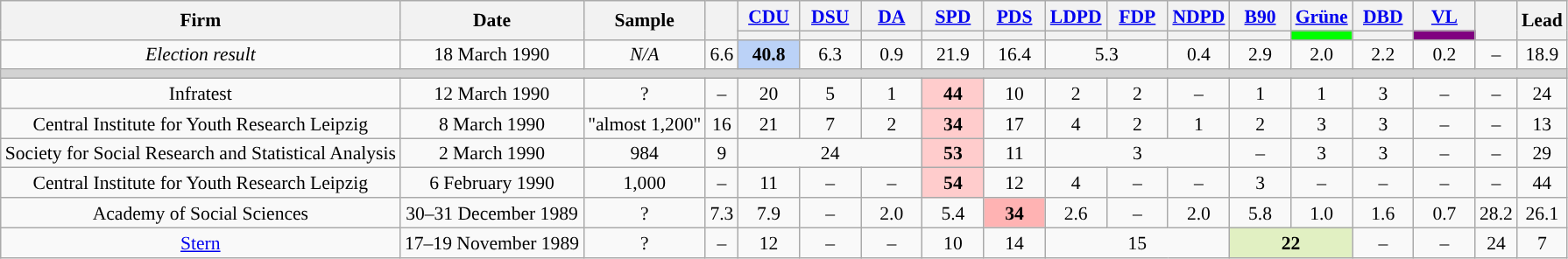<table class="wikitable sortable" style="text-align:center; font-size:90%; line-height:16px">
<tr>
<th rowspan=2>Firm</th>
<th rowspan=2>Date</th>
<th rowspan=2>Sample</th>
<th rowspan=2></th>
<th class="unsortable" style="width:40px;"><a href='#'>CDU</a></th>
<th class="unsortable" style="width:40px;"><a href='#'>DSU</a></th>
<th class="unsortable" style="width:40px;"><a href='#'>DA</a></th>
<th class="unsortable" style="width:40px;"><a href='#'>SPD</a></th>
<th class="unsortable" style="width:40px;"><a href='#'>PDS</a></th>
<th class="unsortable" style="width:40px;"><a href='#'>LDPD</a></th>
<th class="unsortable" style="width:40px;"><a href='#'>FDP</a></th>
<th class="unsortable" style="width:40px;"><a href='#'>NDPD</a></th>
<th class="unsortable" style="width:40px;"><a href='#'>B90</a></th>
<th class="unsortable" style="width:40px;"><a href='#'>Grüne</a></th>
<th class="unsortable" style="width:40px;"><a href='#'>DBD</a></th>
<th class="unsortable" style="width:40px;"><a href='#'>VL</a></th>
<th rowspan=2></th>
<th rowspan=2>Lead</th>
</tr>
<tr>
<th style="background:"></th>
<th style="background:"></th>
<th style="background:"></th>
<th style="background:"></th>
<th style="background:"></th>
<th style="background:"></th>
<th style="background:"></th>
<th style="background:"></th>
<th style="background:"></th>
<th style="background:#00FF00" data-sort-type="number"></th>
<th style="background:"></th>
<th style="background:#800080" data-sort-type="number"></th>
</tr>
<tr>
<td><em>Election result</em></td>
<td>18 March 1990</td>
<td><em>N/A</em></td>
<td>6.6</td>
<td bgcolor=#BBD2F7><strong>40.8</strong></td>
<td>6.3</td>
<td>0.9</td>
<td>21.9</td>
<td>16.4</td>
<td colspan=2>5.3</td>
<td>0.4</td>
<td>2.9</td>
<td>2.0</td>
<td>2.2</td>
<td>0.2</td>
<td>–</td>
<td bgcolor=>18.9</td>
</tr>
<tr>
<td colspan=18 bgcolor=lightgrey></td>
</tr>
<tr>
<td>Infratest</td>
<td>12 March 1990</td>
<td>?</td>
<td>–</td>
<td>20</td>
<td>5</td>
<td>1</td>
<td bgcolor=#FFCCCC><strong>44</strong></td>
<td>10</td>
<td>2</td>
<td>2</td>
<td>–</td>
<td>1</td>
<td>1</td>
<td>3</td>
<td>–</td>
<td>–</td>
<td bgcolor=>24</td>
</tr>
<tr>
<td>Central Institute for Youth Research Leipzig</td>
<td>8 March 1990</td>
<td>"almost 1,200"</td>
<td>16</td>
<td>21</td>
<td>7</td>
<td>2</td>
<td bgcolor=#FFCCCC><strong>34</strong></td>
<td>17</td>
<td>4</td>
<td>2</td>
<td>1</td>
<td>2</td>
<td>3</td>
<td>3</td>
<td>–</td>
<td>–</td>
<td bgcolor=>13</td>
</tr>
<tr>
<td>Society for Social Research and Statistical Analysis</td>
<td>2 March 1990</td>
<td>984</td>
<td>9</td>
<td colspan=3>24</td>
<td bgcolor=#FFCCCC><strong>53</strong></td>
<td>11</td>
<td colspan=3>3</td>
<td>–</td>
<td>3</td>
<td>3</td>
<td>–</td>
<td>–</td>
<td bgcolor=>29</td>
</tr>
<tr>
<td>Central Institute for Youth Research Leipzig</td>
<td>6 February 1990</td>
<td>1,000</td>
<td>–</td>
<td>11</td>
<td>–</td>
<td>–</td>
<td bgcolor=#FFCCCC><strong>54</strong></td>
<td>12</td>
<td>4</td>
<td>–</td>
<td>–</td>
<td>3</td>
<td>–</td>
<td>–</td>
<td>–</td>
<td>–</td>
<td bgcolor=>44</td>
</tr>
<tr>
<td>Academy of Social Sciences</td>
<td>30–31 December 1989</td>
<td>?</td>
<td>7.3</td>
<td>7.9</td>
<td>–</td>
<td>2.0</td>
<td>5.4</td>
<td bgcolor=#FFB3B3><strong>34</strong></td>
<td>2.6</td>
<td>–</td>
<td>2.0</td>
<td>5.8</td>
<td>1.0</td>
<td>1.6</td>
<td>0.7</td>
<td>28.2</td>
<td bgcolor=>26.1</td>
</tr>
<tr>
<td><a href='#'>Stern</a></td>
<td>17–19 November 1989</td>
<td>?</td>
<td>–</td>
<td>12</td>
<td>–</td>
<td>–</td>
<td>10</td>
<td>14</td>
<td colspan=3>15</td>
<td colspan=2 bgcolor=#E1F0C2><strong>22</strong></td>
<td>–</td>
<td>–</td>
<td>24</td>
<td bgcolor=>7</td>
</tr>
</table>
